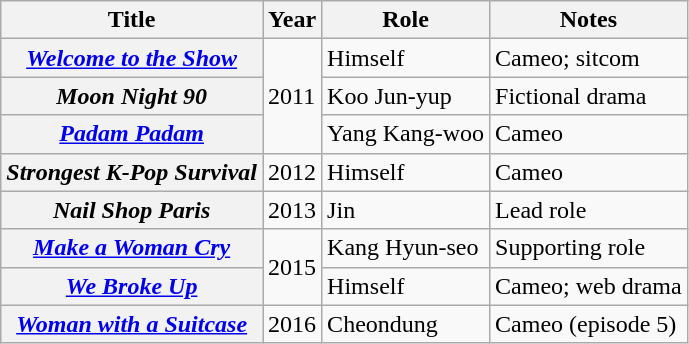<table class="wikitable plainrowheaders">
<tr>
<th>Title</th>
<th>Year</th>
<th>Role</th>
<th>Notes</th>
</tr>
<tr>
<th scope="row"><em><a href='#'>Welcome to the Show</a></em></th>
<td rowspan=3>2011</td>
<td>Himself</td>
<td>Cameo; sitcom</td>
</tr>
<tr>
<th scope="row"><em>Moon Night 90</em></th>
<td>Koo Jun-yup</td>
<td>Fictional drama</td>
</tr>
<tr>
<th scope="row"><em><a href='#'>Padam Padam</a></em></th>
<td>Yang Kang-woo</td>
<td>Cameo</td>
</tr>
<tr>
<th scope="row"><em>Strongest K-Pop Survival</em></th>
<td>2012</td>
<td>Himself</td>
<td>Cameo</td>
</tr>
<tr>
<th scope="row"><em>Nail Shop Paris</em></th>
<td>2013</td>
<td>Jin</td>
<td>Lead role</td>
</tr>
<tr>
<th scope="row"><em><a href='#'>Make a Woman Cry</a></em></th>
<td rowspan="2">2015</td>
<td>Kang Hyun-seo</td>
<td>Supporting role</td>
</tr>
<tr>
<th scope="row"><em><a href='#'>We Broke Up</a></em></th>
<td>Himself</td>
<td>Cameo; web drama</td>
</tr>
<tr>
<th scope="row"><em><a href='#'>Woman with a Suitcase</a></em></th>
<td>2016</td>
<td>Cheondung</td>
<td>Cameo (episode 5)</td>
</tr>
</table>
